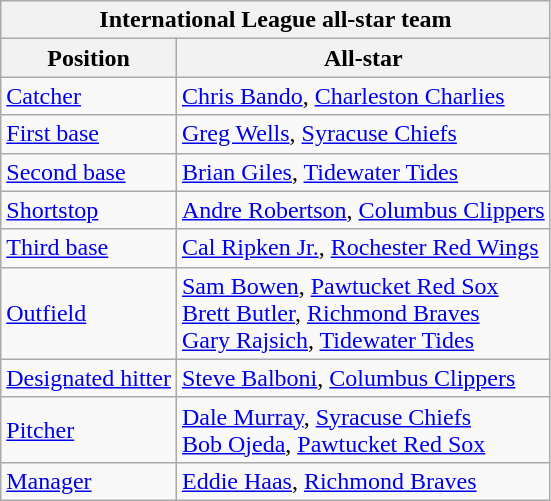<table class="wikitable">
<tr>
<th colspan="2">International League all-star team</th>
</tr>
<tr>
<th>Position</th>
<th>All-star</th>
</tr>
<tr>
<td><a href='#'>Catcher</a></td>
<td><a href='#'>Chris Bando</a>, <a href='#'>Charleston Charlies</a></td>
</tr>
<tr>
<td><a href='#'>First base</a></td>
<td><a href='#'>Greg Wells</a>, <a href='#'>Syracuse Chiefs</a></td>
</tr>
<tr>
<td><a href='#'>Second base</a></td>
<td><a href='#'>Brian Giles</a>, <a href='#'>Tidewater Tides</a></td>
</tr>
<tr>
<td><a href='#'>Shortstop</a></td>
<td><a href='#'>Andre Robertson</a>, <a href='#'>Columbus Clippers</a></td>
</tr>
<tr>
<td><a href='#'>Third base</a></td>
<td><a href='#'>Cal Ripken Jr.</a>, <a href='#'>Rochester Red Wings</a></td>
</tr>
<tr>
<td><a href='#'>Outfield</a></td>
<td><a href='#'>Sam Bowen</a>, <a href='#'>Pawtucket Red Sox</a> <br> <a href='#'>Brett Butler</a>, <a href='#'>Richmond Braves</a> <br> <a href='#'>Gary Rajsich</a>, <a href='#'>Tidewater Tides</a></td>
</tr>
<tr>
<td><a href='#'>Designated hitter</a></td>
<td><a href='#'>Steve Balboni</a>, <a href='#'>Columbus Clippers</a></td>
</tr>
<tr>
<td><a href='#'>Pitcher</a></td>
<td><a href='#'>Dale Murray</a>, <a href='#'>Syracuse Chiefs</a> <br> <a href='#'>Bob Ojeda</a>, <a href='#'>Pawtucket Red Sox</a></td>
</tr>
<tr>
<td><a href='#'>Manager</a></td>
<td><a href='#'>Eddie Haas</a>, <a href='#'>Richmond Braves</a></td>
</tr>
</table>
